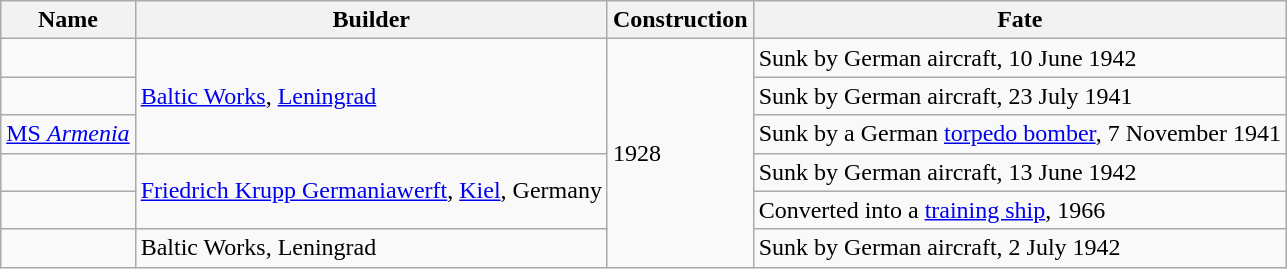<table class="wikitable plainrowheaders">
<tr>
<th scope="col">Name</th>
<th scope="col">Builder</th>
<th scope="col">Construction</th>
<th scope="col">Fate</th>
</tr>
<tr>
<td scope="row"></td>
<td rowspan=3><a href='#'>Baltic Works</a>, <a href='#'>Leningrad</a></td>
<td rowspan=6>1928</td>
<td>Sunk by German aircraft, 10 June 1942</td>
</tr>
<tr>
<td scope="row"></td>
<td>Sunk by German aircraft, 23 July 1941</td>
</tr>
<tr>
<td scope="row"><a href='#'>MS <em>Armenia</em></a></td>
<td>Sunk by a German <a href='#'>torpedo bomber</a>, 7 November 1941</td>
</tr>
<tr>
<td scope="row"></td>
<td rowspan=2><a href='#'>Friedrich Krupp Germaniawerft</a>, <a href='#'>Kiel</a>, Germany</td>
<td>Sunk by German aircraft, 13 June 1942</td>
</tr>
<tr>
<td scope="row"></td>
<td>Converted into a <a href='#'>training ship</a>, 1966</td>
</tr>
<tr>
<td scope="row"></td>
<td>Baltic Works, Leningrad</td>
<td>Sunk by German aircraft, 2 July 1942</td>
</tr>
</table>
